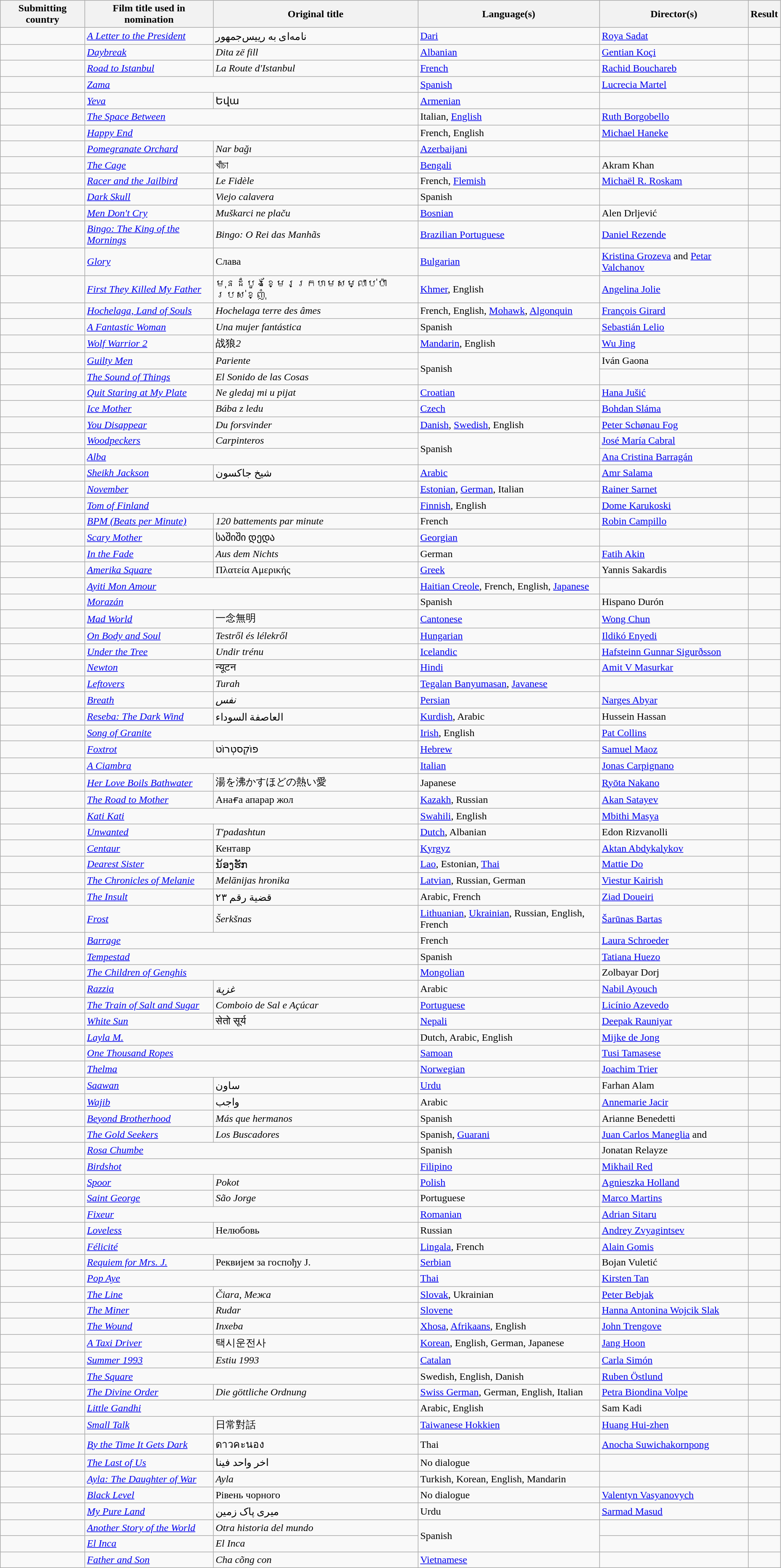<table class="wikitable sortable" width="98%" style="background:#f">
<tr>
<th>Submitting country</th>
<th>Film title used in nomination</th>
<th>Original title</th>
<th>Language(s)</th>
<th>Director(s)</th>
<th>Result</th>
</tr>
<tr>
<td data-sort-value="Afghanistan"></td>
<td data-sort-value="Letter to the President, A"><em><a href='#'>A Letter to the President</a></em></td>
<td data-sort-value="Namai ba rahis gomhor">نامه‌ای به رییس‌جمهور</td>
<td><a href='#'>Dari</a></td>
<td data-sort-value="Sadat, Roya"><a href='#'>Roya Sadat</a></td>
<td></td>
</tr>
<tr>
<td data-sort-value="Albania"></td>
<td data-sort-value="Daybreak"><em><a href='#'>Daybreak</a></em></td>
<td data-sort-value="Dita ze fill"><em>Dita zë fill</em></td>
<td><a href='#'>Albanian</a></td>
<td data-sort-value="Koci, Gentian"><a href='#'>Gentian Koçi</a></td>
<td></td>
</tr>
<tr>
<td data-sort-value="Algeria"></td>
<td data-sort-value="Road to Istanbul"><em><a href='#'>Road to Istanbul</a></em></td>
<td data-sort-value="Route d'Istanbul, La"><em>La Route d'Istanbul</em></td>
<td><a href='#'>French</a></td>
<td data-sort-value="Bouchareb, Rachid"><a href='#'>Rachid Bouchareb</a></td>
<td></td>
</tr>
<tr>
<td data-sort-value="Argentina"></td>
<td colspan="2" data-sort-value="Zama"><em><a href='#'>Zama</a></em></td>
<td><a href='#'>Spanish</a></td>
<td data-sort-value="Martel, Lucrecia"><a href='#'>Lucrecia Martel</a></td>
<td></td>
</tr>
<tr>
<td data-sort-value="Armenia"></td>
<td data-sort-value="Yeva"><em><a href='#'>Yeva</a></em></td>
<td data-sort-value="Yeva">Եվա</td>
<td><a href='#'>Armenian</a></td>
<td data-sort-value="Abad, Anahit"></td>
<td></td>
</tr>
<tr>
<td data-sort-value="Australia"></td>
<td colspan="2" data-sort-value="Space Between"><em><a href='#'>The Space Between</a></em></td>
<td>Italian, <a href='#'>English</a></td>
<td data-sort-value="Borgobello, Ruth"><a href='#'>Ruth Borgobello</a></td>
<td></td>
</tr>
<tr>
<td data-sort-value="Austria"></td>
<td colspan="2" data-sort-value="Happy End"><em><a href='#'>Happy End</a></em></td>
<td>French, English</td>
<td data-sort-value="Haneke, Michael"><a href='#'>Michael Haneke</a></td>
<td></td>
</tr>
<tr>
<td data-sort-value="Azerbaijan"></td>
<td data-sort-value="Pomegranate Orchard"><em><a href='#'>Pomegranate Orchard</a></em></td>
<td data-sort-value="Nar bagi"><em>Nar bağı</em></td>
<td><a href='#'>Azerbaijani</a></td>
<td data-sort-value="Najaf, Ilgar"></td>
<td></td>
</tr>
<tr>
<td data-sort-value="Bangladesh"></td>
<td data-sort-value="Cage, The"><em><a href='#'>The Cage</a></em></td>
<td data-sort-value="Khacha">খাঁচা</td>
<td><a href='#'>Bengali</a></td>
<td data-sort-value="Khan, Akram">Akram Khan</td>
<td></td>
</tr>
<tr>
<td data-sort-value="Belgium"></td>
<td data-sort-value="Racer and the Jailbird"><em><a href='#'>Racer and the Jailbird</a></em></td>
<td data-sort-value="Fidele"><em>Le Fidèle</em></td>
<td>French, <a href='#'>Flemish</a></td>
<td data-sort-value="Roskam, Michael R."><a href='#'>Michaël R. Roskam</a></td>
<td></td>
</tr>
<tr>
<td data-sort-value="Bolivia"></td>
<td data-sort-value="Dark Skull"><em><a href='#'>Dark Skull</a></em></td>
<td data-sort-value="Viejo calavera "><em>Viejo calavera</em></td>
<td>Spanish</td>
<td data-sort-value="Russo, Kiro"></td>
<td></td>
</tr>
<tr>
<td data-sort-value="Bosnia"></td>
<td data-sort-value="Men Don't Cry"><em><a href='#'>Men Don't Cry</a></em></td>
<td data-sort-value="Muskarci ne placu"><em>Muškarci ne plaču</em></td>
<td><a href='#'>Bosnian</a></td>
<td data-sort-value="Drljevica, Alena">Alen Drljević</td>
<td></td>
</tr>
<tr>
<td data-sort-value="Brazil"></td>
<td data-sort-value="Bingo The King of the Mornings"><em><a href='#'>Bingo: The King of the Mornings</a></em></td>
<td data-sort-value="Bingo O Rei das Manhas"><em>Bingo: O Rei das Manhãs</em></td>
<td><a href='#'>Brazilian Portuguese</a></td>
<td data-sort-value="Rezende, Daniel"><a href='#'>Daniel Rezende</a></td>
<td></td>
</tr>
<tr>
<td data-sort-value="Bulgaria"></td>
<td data-sort-value="Glory"><em><a href='#'>Glory</a></em></td>
<td data-sort-value="Slava">Слава</td>
<td><a href='#'>Bulgarian</a></td>
<td data-sort-value="Grozeva, Kristina"><a href='#'>Kristina Grozeva</a> and <a href='#'>Petar Valchanov</a></td>
<td></td>
</tr>
<tr>
<td data-sort-value="Cambodia"></td>
<td data-sort-value="First They Killed My Father"><em><a href='#'>First They Killed My Father</a></em></td>
<td data-sort-value="First They Killed My Father">មុនដំបូងខ្មែរក្រហមសម្លាប់ប៉ារបស់ខ្ញុំ</td>
<td><a href='#'>Khmer</a>, English</td>
<td data-sort-value="Jolie, Angelina"><a href='#'>Angelina Jolie</a></td>
<td></td>
</tr>
<tr>
<td data-sort-value="Canada"></td>
<td data-sort-value="Hochelaga, Land of Souls"><em><a href='#'>Hochelaga, Land of Souls</a></em></td>
<td data-sort-value="Hochelaga terre des ames"><em>Hochelaga terre des âmes</em></td>
<td>French, English, <a href='#'>Mohawk</a>, <a href='#'>Algonquin</a></td>
<td data-sort-value="Girard, Francois"><a href='#'>François Girard</a></td>
<td></td>
</tr>
<tr>
<td data-sort-value="Chile"></td>
<td data-sort-value="Fantastic Woman"><em><a href='#'>A Fantastic Woman</a></em></td>
<td data-sort-value="Mujer fantastica, Una"><em>Una mujer fantástica</em></td>
<td>Spanish</td>
<td data-sort-value="Lelio, Sebastian"><a href='#'>Sebastián Lelio</a></td>
<td></td>
</tr>
<tr>
<td data-sort-value="China"></td>
<td data-sort-value="Wolf Warrior 2"><em><a href='#'>Wolf Warrior 2</a></em></td>
<td data-sort-value="Wolf Warrior 2">战狼<em>2</em></td>
<td><a href='#'>Mandarin</a>, English</td>
<td data-sort-value="Jing, Wu"><a href='#'>Wu Jing</a></td>
<td></td>
</tr>
<tr>
<td data-sort-value="Colombia"></td>
<td data-sort-value="Guilty Men"><em><a href='#'>Guilty Men</a></em></td>
<td data-sort-value="Pariente"><em>Pariente</em></td>
<td rowspan="2">Spanish</td>
<td data-sort-value="Gaona, Ivan">Iván Gaona</td>
<td></td>
</tr>
<tr>
<td data-sort-value="Costa Rica"></td>
<td data-sort-value="Sound of Things"><em><a href='#'>The Sound of Things</a></em></td>
<td data-sort-value="Sonido de las Cosas, El"><em>El Sonido de las Cosas</em></td>
<td data-sort-value="Escalante, Ariel"></td>
<td></td>
</tr>
<tr>
<td data-sort-value="Croatia"></td>
<td data-sort-value="Quit Staring at My Plate"><em><a href='#'>Quit Staring at My Plate</a></em></td>
<td data-sort-value="Ne gledaj mi u pijat"><em>Ne gledaj mi u pijat</em></td>
<td><a href='#'>Croatian</a></td>
<td data-sort-value="Jusic, Hana"><a href='#'>Hana Jušić</a></td>
<td></td>
</tr>
<tr>
<td data-sort-value="Czech Republic"></td>
<td data-sort-value="Ice Mother"><em><a href='#'>Ice Mother</a></em></td>
<td data-sort-value="Baba z ledu"><em>Bába z ledu</em></td>
<td><a href='#'>Czech</a></td>
<td data-sort-value="Slama, Bohdan"><a href='#'>Bohdan Sláma</a></td>
<td></td>
</tr>
<tr>
<td data-sort-value="Denmark"></td>
<td data-sort-value="You Disappear"><em><a href='#'>You Disappear</a></em></td>
<td data-sort-value="Du forsvinder"><em>Du forsvinder</em></td>
<td><a href='#'>Danish</a>, <a href='#'>Swedish</a>, English</td>
<td data-sort-value="Fog, Peter Schonau"><a href='#'>Peter Schønau Fog</a></td>
<td></td>
</tr>
<tr>
<td data-sort-value="Dominican Republic"></td>
<td data-sort-value="Woodpeckers"><em><a href='#'>Woodpeckers</a></em></td>
<td data-sort-value="Carpinteros"><em>Carpinteros</em></td>
<td rowspan="2">Spanish</td>
<td data-sort-value="Cabral, Jose Maria"><a href='#'>José María Cabral</a></td>
<td></td>
</tr>
<tr>
<td data-sort-value="Ecuador"></td>
<td colspan="2" data-sort-value="Alba"><em><a href='#'>Alba</a></em></td>
<td data-sort-value="Barragan, Ana Cristina"><a href='#'>Ana Cristina Barragán</a></td>
<td></td>
</tr>
<tr>
<td data-sort-value="Egypt"></td>
<td data-sort-value="Sheikh Jackson"><em><a href='#'>Sheikh Jackson</a></em></td>
<td data-sort-value="Sheikh Jackson">شيخ جاكسون</td>
<td><a href='#'>Arabic</a></td>
<td data-sort-value="Salama, Amr"><a href='#'>Amr Salama</a></td>
<td></td>
</tr>
<tr>
<td data-sort-value="Estonia"></td>
<td colspan="2" data-sort-value="November"><em><a href='#'>November</a></em></td>
<td><a href='#'>Estonian</a>, <a href='#'>German</a>, Italian</td>
<td data-sort-value="Sarnet, Rainer"><a href='#'>Rainer Sarnet</a></td>
<td></td>
</tr>
<tr>
<td data-sort-value="Finland"></td>
<td colspan="2" data-sort-value="Tom of Finland"><em><a href='#'>Tom of Finland</a></em></td>
<td><a href='#'>Finnish</a>, English</td>
<td data-sort-value="Karukoski, Dome"><a href='#'>Dome Karukoski</a></td>
<td></td>
</tr>
<tr>
<td data-sort-value="France"></td>
<td data-sort-value="Beats per Minute"><em><a href='#'>BPM (Beats per Minute)</a></em></td>
<td data-sort-value="120 battements par minute"><em>120 battements par minute</em></td>
<td>French</td>
<td data-sort-value="Campillo, Robin"><a href='#'>Robin Campillo</a></td>
<td></td>
</tr>
<tr>
<td data-sort-value="Georgia"></td>
<td data-sort-value="Scary Mother"><em><a href='#'>Scary Mother</a></em></td>
<td data-sort-value="Sashishi Deda">საშიში დედა</td>
<td><a href='#'>Georgian</a></td>
<td data-sort-value="Urushadze, Ana"></td>
<td></td>
</tr>
<tr>
<td data-sort-value="Germany"></td>
<td data-sort-value="In the Fade"><em><a href='#'>In the Fade</a></em></td>
<td data-sort-value="Aus dem Nichts"><em>Aus dem Nichts</em></td>
<td>German</td>
<td data-sort-value="Akin, Fatih"><a href='#'>Fatih Akin</a></td>
<td></td>
</tr>
<tr>
<td data-sort-value="Greece"></td>
<td data-sort-value="Amerika Square"><em><a href='#'>Amerika Square</a></em></td>
<td data-sort-value="Plateia Amerikis">Πλατεία Αμερικής</td>
<td><a href='#'>Greek</a></td>
<td data-sort-value="Sakardis, Yannis">Yannis Sakardis</td>
<td></td>
</tr>
<tr>
<td data-sort-value="Haiti"></td>
<td colspan="2" data-sort-value="Ayiti Mon Amour"><em><a href='#'>Ayiti Mon Amour</a></em></td>
<td><a href='#'>Haitian Creole</a>, French, English, <a href='#'>Japanese</a></td>
<td data-sort-value="Felin, Guetty"></td>
<td></td>
</tr>
<tr>
<td data-sort-value="Honduras"></td>
<td colspan="2" data-sort-value="Morazán"><em><a href='#'>Morazán</a></em></td>
<td>Spanish</td>
<td data-sort-value="Durón, Hispano">Hispano Durón</td>
<td></td>
</tr>
<tr>
<td data-sort-value="Hong Kong"></td>
<td data-sort-value="Mad World"><em><a href='#'>Mad World</a></em></td>
<td data-sort-value="Yat nim mou ming">一念無明</td>
<td><a href='#'>Cantonese</a></td>
<td data-sort-value="Wong, Chun"><a href='#'>Wong Chun</a></td>
<td></td>
</tr>
<tr>
<td data-sort-value="Hungary"></td>
<td data-sort-value="On Body and Soul"><em><a href='#'>On Body and Soul</a></em></td>
<td data-sort-value="Testrol es lelekrol"><em>Testről és lélekről</em></td>
<td><a href='#'>Hungarian</a></td>
<td data-sort-value="Enyedi, Ildiko"><a href='#'>Ildikó Enyedi</a></td>
<td></td>
</tr>
<tr>
<td data-sort-value="Iceland"></td>
<td data-sort-value="Under the Tree"><em><a href='#'>Under the Tree</a></em></td>
<td data-sort-value="Undir trenu"><em>Undir trénu</em></td>
<td><a href='#'>Icelandic</a></td>
<td data-sort-value="Sigurosson, Hafsteinn Gunnar"><a href='#'>Hafsteinn Gunnar Sigurðsson</a></td>
<td></td>
</tr>
<tr>
<td data-sort-value="India"></td>
<td data-sort-value="Newton"><em><a href='#'>Newton</a></em></td>
<td data-sort-value="Newton">न्यूटन</td>
<td><a href='#'>Hindi</a></td>
<td data-sort-value="Masurkar, Amit V"><a href='#'>Amit V Masurkar</a></td>
<td></td>
</tr>
<tr>
<td data-sort-value="Indonesia"></td>
<td data-sort-value="Turah"><em><a href='#'>Leftovers</a></em></td>
<td><em>Turah</em></td>
<td><a href='#'>Tegalan Banyumasan</a>, <a href='#'>Javanese</a></td>
<td data-sort-value="Legowo, Wicaksono Wisnu"></td>
<td></td>
</tr>
<tr>
<td data-sort-value="Iran"></td>
<td data-sort-value="Breath"><em><a href='#'>Breath</a></em></td>
<td data-sort-value="Nafas"><em>نفس</em></td>
<td><a href='#'>Persian</a></td>
<td data-sort-value="Abyar, Narges"><a href='#'>Narges Abyar</a></td>
<td></td>
</tr>
<tr>
<td data-sort-value="Iraq"></td>
<td data-sort-value="Reseba The Dark Wind"><em><a href='#'>Reseba: The Dark Wind</a></em></td>
<td data-sort-value="Reṣeba">العاصفة السوداء</td>
<td><a href='#'>Kurdish</a>, Arabic</td>
<td data-sort-value="Hassan, Hussein">Hussein Hassan</td>
<td></td>
</tr>
<tr>
<td data-sort-value="Ireland"></td>
<td colspan="2" data-sort-value="Song of Granite"><em><a href='#'>Song of Granite</a></em></td>
<td><a href='#'>Irish</a>, English</td>
<td data-sort-value="Collins, Pat"><a href='#'>Pat Collins</a></td>
<td></td>
</tr>
<tr>
<td data-sort-value="Israel"></td>
<td data-sort-value="Foxtrot"><em><a href='#'>Foxtrot</a></em></td>
<td data-sort-value="Foxtrot">פוֹקְסטְרוֹט</td>
<td><a href='#'>Hebrew</a></td>
<td data-sort-value="Maoz, Samuel"><a href='#'>Samuel Maoz</a></td>
<td></td>
</tr>
<tr>
<td data-sort-value="Italy"></td>
<td colspan="2" data-sort-value="A Ciambra"><em><a href='#'>A Ciambra</a></em></td>
<td><a href='#'>Italian</a></td>
<td data-sort-value="Carpignano, Jonas"><a href='#'>Jonas Carpignano</a></td>
<td></td>
</tr>
<tr>
<td data-sort-value="Japan"></td>
<td data-sort-value="Her Love Boils Bathwater"><em><a href='#'>Her Love Boils Bathwater</a></em></td>
<td data-sort-value="Yu o Wakasu Hodo no Atsui Ai">湯を沸かすほどの熱い愛</td>
<td>Japanese</td>
<td data-sort-value="Nakano, Ryota"><a href='#'>Ryōta Nakano</a></td>
<td></td>
</tr>
<tr>
<td data-sort-value="Kazakhstan"></td>
<td data-sort-value="Road to Mother, The"><em><a href='#'>The Road to Mother</a></em></td>
<td data-sort-value="Road to Mother, The">Анаға апарар жол</td>
<td><a href='#'>Kazakh</a>, Russian</td>
<td data-sort-value="Satayev, Akan"><a href='#'>Akan Satayev</a></td>
<td></td>
</tr>
<tr>
<td data-sort-value="Kenya"></td>
<td colspan="2" data-sort-value="Kati Kati"><em><a href='#'>Kati Kati</a></em></td>
<td><a href='#'>Swahili</a>, English</td>
<td data-sort-value="Masya, Mbithi"><a href='#'>Mbithi Masya</a></td>
<td></td>
</tr>
<tr>
<td data-sort-value="Kosovo"></td>
<td data-sort-value="Unwanted"><em><a href='#'>Unwanted</a></em></td>
<td data-sort-value="T'padashtun"><em>T'padashtun</em></td>
<td><a href='#'>Dutch</a>, Albanian</td>
<td data-sort-value="Rizvanolli, Edon">Edon Rizvanolli</td>
<td></td>
</tr>
<tr>
<td data-sort-value="Kyrgyzstan"></td>
<td data-sort-value="Centaur"><em><a href='#'>Centaur</a></em></td>
<td data-sort-value="Kentavr">Кентавр</td>
<td><a href='#'>Kyrgyz</a></td>
<td data-sort-value="Abdykalykov, Aktan"><a href='#'>Aktan Abdykalykov</a></td>
<td></td>
</tr>
<tr>
<td data-sort-value="Laos"></td>
<td data-sort-value="Dearest Sister"><em><a href='#'>Dearest Sister</a></em></td>
<td data-sort-value="Nong hak">ນ້ອງຮັກ</td>
<td><a href='#'>Lao</a>, Estonian, <a href='#'>Thai</a></td>
<td data-sort-value="Do, Mattie"><a href='#'>Mattie Do</a></td>
<td></td>
</tr>
<tr>
<td data-sort-value="Latvia"></td>
<td data-sort-value="Chronicles of Melanie"><em><a href='#'>The Chronicles of Melanie</a></em></td>
<td data-sort-value="Melanijas hronika"><em>Melānijas hronika</em></td>
<td><a href='#'>Latvian</a>, Russian, German</td>
<td data-sort-value="Kairish, Viestur"><a href='#'>Viestur Kairish</a></td>
<td></td>
</tr>
<tr>
<td data-sort-value="Lebanon"></td>
<td data-sort-value="Insult, The"><em><a href='#'>The Insult</a></em></td>
<td data-sort-value="L'insulte">قضية رقم ٢٣</td>
<td>Arabic, French</td>
<td data-sort-value="Doueiri, Ziad"><a href='#'>Ziad Doueiri</a></td>
<td></td>
</tr>
<tr>
<td data-sort-value="Lithuania"></td>
<td data-sort-value="Frost"><em><a href='#'>Frost</a></em></td>
<td data-sort-value="Serksnas"><em>Šerkšnas</em></td>
<td><a href='#'>Lithuanian</a>, <a href='#'>Ukrainian</a>, Russian, English, French</td>
<td data-sort-value="Bartas, Sarunas"><a href='#'>Šarūnas Bartas</a></td>
<td></td>
</tr>
<tr>
<td data-sort-value="Luxembourg"></td>
<td colspan="2" data-sort-value="Barrage"><em><a href='#'>Barrage</a></em></td>
<td>French</td>
<td data-sort-value="Schroeder, Laura"><a href='#'>Laura Schroeder</a></td>
<td></td>
</tr>
<tr>
<td data-sort-value="Mexico"></td>
<td colspan="2" data-sort-value="Tempestad"><em><a href='#'>Tempestad</a></em></td>
<td>Spanish</td>
<td data-sort-value="Huezo, Tatiana"><a href='#'>Tatiana Huezo</a></td>
<td></td>
</tr>
<tr>
<td data-sort-value="Mongolia"></td>
<td colspan="2" data-sort-value="Children of Genghis, The"><em><a href='#'>The Children of Genghis</a></em></td>
<td><a href='#'>Mongolian</a></td>
<td data-sort-value="Dorj, Zolbayar">Zolbayar Dorj</td>
<td></td>
</tr>
<tr>
<td data-sort-value="Morocco"></td>
<td data-sort-value="Razzia"><em><a href='#'>Razzia</a></em></td>
<td data-sort-value="Razzia"><em>غزية</em></td>
<td>Arabic</td>
<td data-sort-value="Ayouch, Nabil"><a href='#'>Nabil Ayouch</a></td>
<td></td>
</tr>
<tr>
<td data-sort-value="Mozambique"></td>
<td data-sort-value="Train of Salt and Sugar"><em><a href='#'>The Train of Salt and Sugar</a></em></td>
<td data-sort-value="Comboio de Sal e Açucar"><em>Comboio de Sal e Açúcar</em></td>
<td><a href='#'>Portuguese</a></td>
<td data-sort-value="Azevedo, Licinio"><a href='#'>Licínio Azevedo</a></td>
<td></td>
</tr>
<tr>
<td data-sort-value="Nepal"></td>
<td data-sort-value="White Sun"><em><a href='#'>White Sun</a></em></td>
<td data-sort-value="Seto Surya">सेतो सूर्य</td>
<td><a href='#'>Nepali</a></td>
<td data-sort-value="Rauniyar, Deepak"><a href='#'>Deepak Rauniyar</a></td>
<td></td>
</tr>
<tr>
<td data-sort-value="Netherlands"></td>
<td colspan="2" data-sort-value="Layla M."><em><a href='#'>Layla M.</a></em></td>
<td>Dutch, Arabic, English</td>
<td data-sort-value="De Jong, Mijke"><a href='#'>Mijke de Jong</a></td>
<td></td>
</tr>
<tr>
<td data-sort-value="New Zealand"></td>
<td colspan="2" data-sort-value="One Thousand Ropes"><em><a href='#'>One Thousand Ropes</a></em></td>
<td><a href='#'>Samoan</a></td>
<td data-sort-value="Tamasese, Tusi"><a href='#'>Tusi Tamasese</a></td>
<td></td>
</tr>
<tr>
<td data-sort-value="Norway"></td>
<td colspan="2" data-sort-value="Thelma"><em><a href='#'>Thelma</a></em></td>
<td><a href='#'>Norwegian</a></td>
<td data-sort-value="Trier, Joachim"><a href='#'>Joachim Trier</a></td>
<td></td>
</tr>
<tr>
<td data-sort-value="Pakistan"></td>
<td data-sort-value="Saawan"><em><a href='#'>Saawan</a></em></td>
<td data-sort-value="Saawan">ساون</td>
<td><a href='#'>Urdu</a></td>
<td data-sort-value="Alam, Farhan">Farhan Alam</td>
<td></td>
</tr>
<tr>
<td data-sort-value="Palestine"></td>
<td data-sort-value="Wajib"><em><a href='#'>Wajib</a></em></td>
<td data-sort-value="Wajib">واجب</td>
<td>Arabic</td>
<td data-sort-value="Jacir, Annemarie"><a href='#'>Annemarie Jacir</a></td>
<td></td>
</tr>
<tr>
<td data-sort-value="Panama"></td>
<td data-sort-value="Beyond Brotherhood"><em><a href='#'>Beyond Brotherhood</a></em></td>
<td data-sort-value="Mas que hermanos"><em>Más que hermanos</em></td>
<td>Spanish</td>
<td data-sort-value="Benedetti, Arianne">Arianne Benedetti</td>
<td></td>
</tr>
<tr>
<td data-sort-value="Paraguay"></td>
<td data-sort-value="Gold Seekers"><em><a href='#'>The Gold Seekers</a></em></td>
<td data-sort-value="Buscadores"><em>Los Buscadores</em></td>
<td>Spanish, <a href='#'>Guarani</a></td>
<td data-sort-value="Maneglia, Juan Carlos"><a href='#'>Juan Carlos Maneglia</a> and </td>
<td></td>
</tr>
<tr>
<td data-sort-value="Peru"></td>
<td colspan="2" data-sort-value="Rosa Chumbe"><em><a href='#'>Rosa Chumbe</a></em></td>
<td>Spanish</td>
<td data-sort-value="Relayze, Jonatan">Jonatan Relayze</td>
<td></td>
</tr>
<tr>
<td data-sort-value="Philippines"></td>
<td colspan="2" data-sort-value="Birdshot"><em><a href='#'>Birdshot</a></em></td>
<td><a href='#'>Filipino</a></td>
<td data-sort-value="Red, Mikhail"><a href='#'>Mikhail Red</a></td>
<td></td>
</tr>
<tr>
<td data-sort-value="Poland"></td>
<td data-sort-value="Spoor"><em><a href='#'>Spoor</a></em></td>
<td data-sort-value="Pokot"><em>Pokot</em></td>
<td><a href='#'>Polish</a></td>
<td data-sort-value="Holland, Agnieszka"><a href='#'>Agnieszka Holland</a></td>
<td></td>
</tr>
<tr>
<td data-sort-value="Portugal"></td>
<td data-sort-value="Saint George"><em><a href='#'>Saint George</a></em></td>
<td data-sort-value="Sao Jorge"><em>São Jorge</em></td>
<td>Portuguese</td>
<td data-sort-value="Martins, Marco"><a href='#'>Marco Martins</a></td>
<td></td>
</tr>
<tr>
<td data-sort-value="Romania"></td>
<td colspan="2" data-sort-value="Fixer, The"><em><a href='#'>Fixeur</a></em></td>
<td><a href='#'>Romanian</a></td>
<td data-sort-value="Sitaru, Adrian"><a href='#'>Adrian Sitaru</a></td>
<td></td>
</tr>
<tr>
<td data-sort-value="Russia"></td>
<td data-sort-value="Loveless"><em><a href='#'>Loveless</a></em></td>
<td data-sort-value="Nelyubov">Нелюбовь</td>
<td>Russian</td>
<td data-sort-value="Zvyagintsev, Andrey"><a href='#'>Andrey Zvyagintsev</a></td>
<td></td>
</tr>
<tr>
<td data-sort-value="Senegal"></td>
<td colspan="2" data-sort-value="Felicite"><em><a href='#'>Félicité</a></em></td>
<td><a href='#'>Lingala</a>, French</td>
<td data-sort-value="Gomis, Alain"><a href='#'>Alain Gomis</a></td>
<td></td>
</tr>
<tr>
<td data-sort-value="Serbia"></td>
<td data-sort-value="Requiem for Mrs. J."><em><a href='#'>Requiem for Mrs. J.</a></em></td>
<td data-sort-value="Rekvijem za gospodju J.">Реквијем за госпођу Ј.</td>
<td><a href='#'>Serbian</a></td>
<td data-sort-value="Vuletic, Bojan">Bojan Vuletić</td>
<td></td>
</tr>
<tr>
<td data-sort-value="Singapore"></td>
<td colspan="2" data-sort-value="Pop Aye"><em><a href='#'>Pop Aye</a></em></td>
<td><a href='#'>Thai</a></td>
<td data-sort-value="Tan, Kirsten"><a href='#'>Kirsten Tan</a></td>
<td></td>
</tr>
<tr>
<td data-sort-value="Slovakia"></td>
<td data-sort-value="Line, The"><em><a href='#'>The Line</a></em></td>
<td data-sort-value="Ciara"><em>Čiara, Межа</em></td>
<td><a href='#'>Slovak</a>, Ukrainian</td>
<td data-sort-value="Bebjak, Peter"><a href='#'>Peter Bebjak</a></td>
<td></td>
</tr>
<tr>
<td data-sort-value="Slovenia"></td>
<td data-sort-value="Miner, The"><em><a href='#'>The Miner</a></em></td>
<td data-sort-value="Rudar"><em>Rudar</em></td>
<td><a href='#'>Slovene</a></td>
<td data-sort-value="Slak, Hanna Antonina Wojcik"><a href='#'>Hanna Antonina Wojcik Slak</a></td>
<td></td>
</tr>
<tr>
<td data-sort-value="South Africa"></td>
<td data-sort-value="Wound, The"><em><a href='#'>The Wound</a></em></td>
<td data-sort-value="Inxeba"><em>Inxeba</em></td>
<td><a href='#'>Xhosa</a>, <a href='#'>Afrikaans</a>, English</td>
<td data-sort-value="Trengove, John"><a href='#'>John Trengove</a></td>
<td></td>
</tr>
<tr>
<td data-sort-value="South Korea"></td>
<td data-sort-value="Taxi Driver, A"><em><a href='#'>A Taxi Driver</a></em></td>
<td data-sort-value="Taeksi Woonjunsa">택시운전사</td>
<td><a href='#'>Korean</a>, English, German, Japanese</td>
<td data-sort-value="Hoon, Jang"><a href='#'>Jang Hoon</a></td>
<td></td>
</tr>
<tr>
<td data-sort-value="Spain"></td>
<td data-sort-value="Summer 1993"><em><a href='#'>Summer 1993</a></em></td>
<td data-sort-value="Estiu 1993"><em>Estiu 1993</em></td>
<td><a href='#'>Catalan</a></td>
<td data-sort-value="Simon, Carla"><a href='#'>Carla Simón</a></td>
<td></td>
</tr>
<tr>
<td data-sort-value="Sweden"></td>
<td colspan="2" data-sort-value="Square"><em><a href='#'>The Square</a></em></td>
<td>Swedish, English, Danish</td>
<td data-sort-value="Ostlund, Ruban"><a href='#'>Ruben Östlund</a></td>
<td></td>
</tr>
<tr>
<td data-sort-value="Switzerland"></td>
<td data-sort-value="Divine Order"><em><a href='#'>The Divine Order</a></em></td>
<td data-sort-value="Gottliche Ordnung"><em>Die göttliche Ordnung</em></td>
<td><a href='#'>Swiss German</a>, German, English, Italian</td>
<td data-sort-value="Volpe, Petra Biondina"><a href='#'>Petra Biondina Volpe</a></td>
<td></td>
</tr>
<tr>
<td data-sort-value="Syria"></td>
<td colspan="2" data-sort-value="Little Gandhi"><em><a href='#'>Little Gandhi</a></em></td>
<td>Arabic, English</td>
<td data-sort-value="Kadi, Sam">Sam Kadi</td>
<td></td>
</tr>
<tr>
<td data-sort-value="Taiwan"></td>
<td data-sort-value="Small Talk"><em><a href='#'>Small Talk</a></em></td>
<td data-sort-value="Small Talk">日常對話</td>
<td><a href='#'>Taiwanese Hokkien</a></td>
<td data-sort-value="Huang, Hui-zhen"><a href='#'>Huang Hui-zhen</a></td>
<td></td>
</tr>
<tr>
<td data-sort-value="Thailand"></td>
<td data-sort-value="By the Time It Gets Dark"><em><a href='#'>By the Time It Gets Dark</a></em></td>
<td data-sort-value="Dao Khanong">ดาวคะนอง</td>
<td>Thai</td>
<td data-sort-value="Suwichakornpong, Anocha"><a href='#'>Anocha Suwichakornpong</a></td>
<td></td>
</tr>
<tr>
<td data-sort-value="Tunisia"></td>
<td data-sort-value="Last of Us"><em><a href='#'>The Last of Us</a></em></td>
<td data-sort-value="Akher Wahed Fina">اخر واحد فينا</td>
<td>No dialogue</td>
<td data-sort-value="Slim, Ala Eddine"></td>
<td></td>
</tr>
<tr>
<td data-sort-value="Turkey"></td>
<td data-sort-value="Ayla: The Daughter of War"><em><a href='#'>Ayla: The Daughter of War</a></em></td>
<td data-sort-value="Ayla"><em>Ayla</em></td>
<td>Turkish, Korean, English, Mandarin</td>
<td data-sort-value="Ulkay, Can"></td>
<td></td>
</tr>
<tr>
<td data-sort-value="Ukraine"></td>
<td data-sort-value="Black Level"><em><a href='#'>Black Level</a></em></td>
<td data-sort-value="Black Level">Рівень чорного</td>
<td>No dialogue</td>
<td data-sort-value="Vasyanovych, Valentyn"><a href='#'>Valentyn Vasyanovych</a></td>
<td></td>
</tr>
<tr>
<td data-sort-value="United Kingdom"></td>
<td data-sort-value="My Pure Land"><em><a href='#'>My Pure Land</a></em></td>
<td data-sort-value="My Pure Land">میری پاک زمین</td>
<td>Urdu</td>
<td data-sort-value="Masud, Sarmad"><a href='#'>Sarmad Masud</a></td>
<td></td>
</tr>
<tr>
<td data-sort-value="Uruguay"></td>
<td data-sort-value="Another Story of the World"><em><a href='#'>Another Story of the World</a></em></td>
<td data-sort-value="Otra historia del mundo"><em>Otra historia del mundo</em></td>
<td rowspan="2">Spanish</td>
<td data-sort-value="Casanova, Guillermo"></td>
<td></td>
</tr>
<tr>
<td data-sort-value="Venezuela"></td>
<td data-sort-value="Inca, El"><em><a href='#'>El Inca</a></em></td>
<td data-sort-value="Inca, El"><em>El Inca</em></td>
<td data-sort-value="Cottin, Ignacio Castillo"></td>
<td></td>
</tr>
<tr>
<td data-sort-value="Vietnam"></td>
<td data-sort-value="Father and Son"><em><a href='#'>Father and Son</a></em></td>
<td data-sort-value="Cha cong con"><em>Cha cõng con</em></td>
<td><a href='#'>Vietnamese</a></td>
<td data-sort-value="Luong, Dinh Dung"></td>
<td></td>
</tr>
</table>
